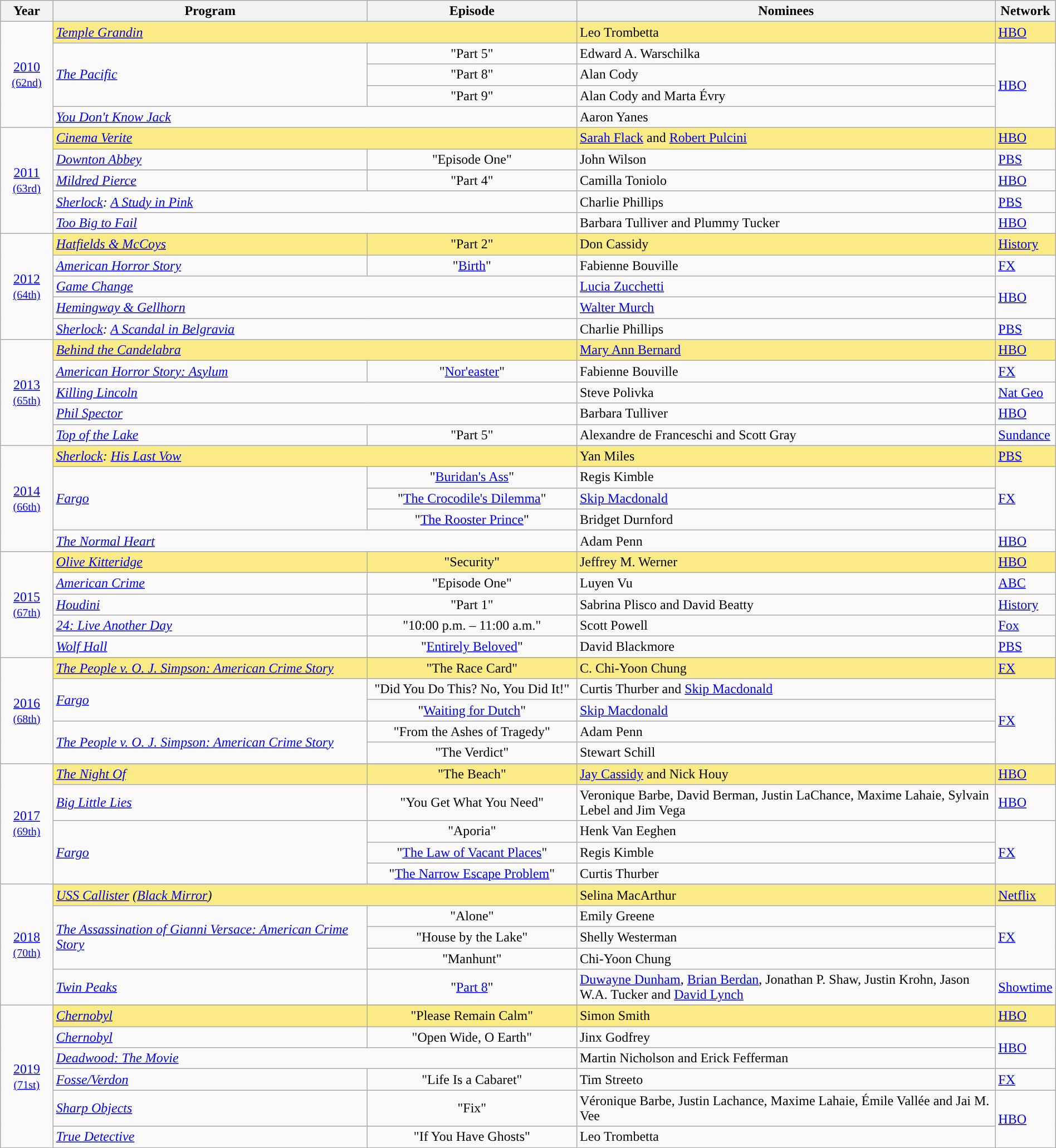<table class="wikitable" style="width:100%">
<tr>
<th width="5%">Year</th>
<th width="30%">Program</th>
<th width="20%">Episode</th>
<th width="40%">Nominees</th>
<th width="5%">Network</th>
</tr>
<tr>
<td rowspan="5" style="text-align:center;"><a href='#'>2010</a><br><small><a href='#'>(62nd)</a></small><br></td>
<td style="background:#FAEB86;" colspan=2><em><a href='#'>Temple Grandin</a></em></td>
<td style="background:#FAEB86;">Leo Trombetta</td>
<td style="background:#FAEB86;"><a href='#'>HBO</a></td>
</tr>
<tr>
<td rowspan=3><em><a href='#'>The Pacific</a></em></td>
<td align=center>"Part 5"</td>
<td>Edward A. Warschilka</td>
<td rowspan=4><a href='#'>HBO</a></td>
</tr>
<tr>
<td align=center>"Part 8"</td>
<td>Alan Cody</td>
</tr>
<tr>
<td align=center>"Part 9"</td>
<td>Alan Cody and  Marta Évry</td>
</tr>
<tr>
<td colspan=2><em><a href='#'>You Don't Know Jack</a></em></td>
<td>Aaron Yanes</td>
</tr>
<tr>
<td rowspan="5" style="text-align:center;"><a href='#'>2011</a><br><small><a href='#'>(63rd)</a></small><br></td>
<td style="background:#FAEB86;" colspan=2><em><a href='#'>Cinema Verite</a></em></td>
<td style="background:#FAEB86;"><a href='#'>Sarah Flack</a> and <a href='#'>Robert Pulcini</a></td>
<td style="background:#FAEB86;"><a href='#'>HBO</a></td>
</tr>
<tr>
<td><em><a href='#'>Downton Abbey</a></em></td>
<td align=center>"Episode One"</td>
<td>John Wilson</td>
<td><a href='#'>PBS</a></td>
</tr>
<tr>
<td><em><a href='#'>Mildred Pierce</a></em></td>
<td align=center>"Part 4"</td>
<td>Camilla Toniolo</td>
<td><a href='#'>HBO</a></td>
</tr>
<tr>
<td colspan=2><em><a href='#'>Sherlock</a>: <a href='#'>A Study in Pink</a></em></td>
<td>Charlie Phillips</td>
<td><a href='#'>PBS</a></td>
</tr>
<tr>
<td colspan=2><em><a href='#'>Too Big to Fail</a></em></td>
<td>Barbara Tulliver and  Plummy Tucker</td>
<td><a href='#'>HBO</a></td>
</tr>
<tr>
<td rowspan="5" style="text-align:center;"><a href='#'>2012</a><br><small><a href='#'>(64th)</a></small><br></td>
<td style="background:#FAEB86;"><em><a href='#'>Hatfields & McCoys</a></em></td>
<td style="background:#FAEB86;" align=center>"Part 2"</td>
<td style="background:#FAEB86;">Don Cassidy</td>
<td style="background:#FAEB86;"><a href='#'>History</a></td>
</tr>
<tr>
<td><em><a href='#'>American Horror Story</a></em></td>
<td align=center>"<a href='#'>Birth</a>"</td>
<td>Fabienne Bouville</td>
<td><a href='#'>FX</a></td>
</tr>
<tr>
<td colspan=2><em><a href='#'>Game Change</a></em></td>
<td><a href='#'>Lucia Zucchetti</a></td>
<td rowspan=2><a href='#'>HBO</a></td>
</tr>
<tr>
<td colspan=2><em><a href='#'>Hemingway & Gellhorn</a></em></td>
<td><a href='#'>Walter Murch</a></td>
</tr>
<tr>
<td colspan=2><em><a href='#'>Sherlock</a>: <a href='#'>A Scandal in Belgravia</a></em></td>
<td>Charlie Phillips</td>
<td><a href='#'>PBS</a></td>
</tr>
<tr>
<td rowspan="5" style="text-align:center;"><a href='#'>2013</a><br><small><a href='#'>(65th)</a></small><br></td>
<td style="background:#FAEB86;" colspan=2><em><a href='#'>Behind the Candelabra</a></em></td>
<td style="background:#FAEB86;"><a href='#'>Mary Ann Bernard</a></td>
<td style="background:#FAEB86;"><a href='#'>HBO</a></td>
</tr>
<tr>
<td><em><a href='#'>American Horror Story: Asylum</a></em></td>
<td align=center>"<a href='#'>Nor'easter</a>"</td>
<td>Fabienne Bouville</td>
<td><a href='#'>FX</a></td>
</tr>
<tr>
<td colspan=2><em><a href='#'>Killing Lincoln</a></em></td>
<td>Steve Polivka</td>
<td><a href='#'>Nat Geo</a></td>
</tr>
<tr>
<td colspan=2><em><a href='#'>Phil Spector</a></em></td>
<td>Barbara Tulliver</td>
<td><a href='#'>HBO</a></td>
</tr>
<tr>
<td><em><a href='#'>Top of the Lake</a></em></td>
<td align=center>"Part 5"</td>
<td>Alexandre de Franceschi and Scott Gray</td>
<td><a href='#'>Sundance</a></td>
</tr>
<tr>
<td rowspan="5" style="text-align:center;"><a href='#'>2014</a><br><small><a href='#'>(66th)</a></small><br></td>
<td style="background:#FAEB86;" colspan=2><em><a href='#'>Sherlock</a>: <a href='#'>His Last Vow</a></em></td>
<td style="background:#FAEB86;">Yan Miles</td>
<td style="background:#FAEB86;"><a href='#'>PBS</a></td>
</tr>
<tr>
<td rowspan=3><em><a href='#'>Fargo</a></em></td>
<td align=center>"<a href='#'>Buridan's Ass</a>"</td>
<td>Regis Kimble</td>
<td rowspan=3><a href='#'>FX</a></td>
</tr>
<tr>
<td align=center>"<a href='#'>The Crocodile's Dilemma</a>"</td>
<td><a href='#'>Skip Macdonald</a></td>
</tr>
<tr>
<td align=center>"<a href='#'>The Rooster Prince</a>"</td>
<td>Bridget Durnford</td>
</tr>
<tr>
<td colspan=2><em><a href='#'>The Normal Heart</a></em></td>
<td>Adam Penn</td>
<td><a href='#'>HBO</a></td>
</tr>
<tr>
<td rowspan="5" style="text-align:center;"><a href='#'>2015</a><br><small><a href='#'>(67th)</a></small><br></td>
<td style="background:#FAEB86;"><em><a href='#'>Olive Kitteridge</a></em></td>
<td style="background:#FAEB86;" align=center>"Security"</td>
<td style="background:#FAEB86;">Jeffrey M. Werner</td>
<td style="background:#FAEB86;"><a href='#'>HBO</a></td>
</tr>
<tr>
<td><em><a href='#'>American Crime</a></em></td>
<td align=center>"Episode One"</td>
<td>Luyen Vu</td>
<td><a href='#'>ABC</a></td>
</tr>
<tr>
<td><em><a href='#'>Houdini</a></em></td>
<td align=center>"Part 1"</td>
<td>Sabrina Plisco and David Beatty</td>
<td><a href='#'>History</a></td>
</tr>
<tr>
<td><em><a href='#'>24: Live Another Day</a></em></td>
<td align=center>"10:00 p.m. – 11:00 a.m."</td>
<td>Scott Powell</td>
<td><a href='#'>Fox</a></td>
</tr>
<tr>
<td><em><a href='#'>Wolf Hall</a></em></td>
<td align=center>"<a href='#'>Entirely Beloved</a>"</td>
<td>David Blackmore</td>
<td><a href='#'>PBS</a></td>
</tr>
<tr>
<td rowspan="6" style="text-align:center;"><a href='#'>2016</a><br><small><a href='#'>(68th)</a></small><br></td>
</tr>
<tr style="background:#FAEB86;">
<td><em><a href='#'>The People v. O. J. Simpson: American Crime Story</a></em></td>
<td align=center>"The Race Card"</td>
<td>C. Chi-Yoon Chung</td>
<td><a href='#'>FX</a></td>
</tr>
<tr>
<td rowspan=2><em><a href='#'>Fargo</a></em></td>
<td align=center>"Did You Do This? No, You Did It!"</td>
<td>Curtis Thurber and <a href='#'>Skip Macdonald</a></td>
<td rowspan=4><a href='#'>FX</a></td>
</tr>
<tr>
<td align=center>"<a href='#'>Waiting for Dutch</a>"</td>
<td><a href='#'>Skip Macdonald</a></td>
</tr>
<tr>
<td rowspan=2><em><a href='#'>The People v. O. J. Simpson: American Crime Story</a></em></td>
<td align=center>"From the Ashes of Tragedy"</td>
<td>Adam Penn</td>
</tr>
<tr>
<td align=center>"The Verdict"</td>
<td>Stewart Schill</td>
</tr>
<tr>
<td rowspan="6" style="text-align:center;"><a href='#'>2017</a><br><small><a href='#'>(69th)</a></small><br></td>
</tr>
<tr style="background:#FAEB86;">
<td><em><a href='#'>The Night Of</a></em></td>
<td align=center>"The Beach"</td>
<td><a href='#'>Jay Cassidy</a> and Nick Houy</td>
<td><a href='#'>HBO</a></td>
</tr>
<tr>
<td><em><a href='#'>Big Little Lies</a></em></td>
<td align=center>"You Get What You Need"</td>
<td>Veronique Barbe, David Berman, Justin LaChance, Maxime Lahaie, Sylvain Lebel and Jim Vega</td>
<td><a href='#'>HBO</a></td>
</tr>
<tr>
<td rowspan=3><em><a href='#'>Fargo</a></em></td>
<td align=center>"Aporia"</td>
<td>Henk Van Eeghen</td>
<td rowspan=3><a href='#'>FX</a></td>
</tr>
<tr>
<td align=center>"<a href='#'>The Law of Vacant Places</a>"</td>
<td>Regis Kimble</td>
</tr>
<tr>
<td align=center>"<a href='#'>The Narrow Escape Problem</a>"</td>
<td>Curtis Thurber</td>
</tr>
<tr>
<td rowspan="6" style="text-align:center;"><a href='#'>2018</a><br><small><a href='#'>(70th)</a></small><br></td>
</tr>
<tr style="background:#FAEB86;">
<td colspan=2><em><a href='#'>USS Callister</a> (<a href='#'>Black Mirror</a>)</em></td>
<td>Selina MacArthur</td>
<td><a href='#'>Netflix</a></td>
</tr>
<tr>
<td rowspan=3><em><a href='#'>The Assassination of Gianni Versace: American Crime Story</a></em></td>
<td align=center>"Alone"</td>
<td>Emily Greene</td>
<td rowspan=3><a href='#'>FX</a></td>
</tr>
<tr>
<td align=center>"House by the Lake"</td>
<td>Shelly Westerman</td>
</tr>
<tr>
<td align=center>"Manhunt"</td>
<td>Chi-Yoon Chung</td>
</tr>
<tr>
<td><em><a href='#'>Twin Peaks</a></em></td>
<td align=center>"<a href='#'>Part 8</a>"</td>
<td><a href='#'>Duwayne Dunham</a>, <a href='#'>Brian Berdan</a>, Jonathan P. Shaw, Justin Krohn, Jason W.A. Tucker and <a href='#'>David Lynch</a></td>
<td><a href='#'>Showtime</a></td>
</tr>
<tr>
<td rowspan="7" style="text-align:center;"><a href='#'>2019</a><br><small><a href='#'>(71st)</a></small><br></td>
</tr>
<tr style="background:#FAEB86;">
<td><em><a href='#'>Chernobyl</a></em></td>
<td align=center>"Please Remain Calm"</td>
<td>Simon Smith</td>
<td><a href='#'>HBO</a></td>
</tr>
<tr>
<td><em><a href='#'>Chernobyl</a></em></td>
<td align=center>"Open Wide, O Earth"</td>
<td>Jinx Godfrey</td>
<td rowspan=2><a href='#'>HBO</a></td>
</tr>
<tr>
<td colspan="2"><em><a href='#'>Deadwood: The Movie</a></em></td>
<td>Martin Nicholson and Erick Fefferman</td>
</tr>
<tr>
<td><em><a href='#'>Fosse/Verdon</a></em></td>
<td align=center>"Life Is a Cabaret"</td>
<td>Tim Streeto</td>
<td><a href='#'>FX</a></td>
</tr>
<tr>
<td><em><a href='#'>Sharp Objects</a></em></td>
<td align=center>"Fix"</td>
<td>Véronique Barbe, Justin Lachance, Maxime Lahaie, Émile Vallée and Jai M. Vee</td>
<td rowspan=2><a href='#'>HBO</a></td>
</tr>
<tr>
<td><em><a href='#'>True Detective</a></em></td>
<td align=center>"If You Have Ghosts"</td>
<td>Leo Trombetta</td>
</tr>
</table>
